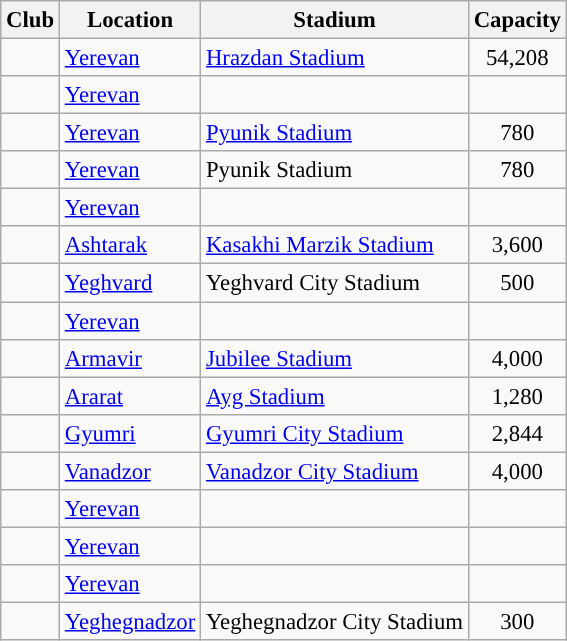<table class="wikitable sortable" style="font-size:95%">
<tr>
<th>Club</th>
<th>Location</th>
<th>Stadium</th>
<th>Capacity</th>
</tr>
<tr>
<td></td>
<td><a href='#'>Yerevan</a></td>
<td><a href='#'>Hrazdan Stadium</a></td>
<td style="text-align:center;">54,208</td>
</tr>
<tr>
<td></td>
<td><a href='#'>Yerevan</a></td>
<td></td>
<td style="text-align:center;"></td>
</tr>
<tr>
<td></td>
<td><a href='#'>Yerevan</a></td>
<td><a href='#'>Pyunik Stadium</a></td>
<td style="text-align:center;">780</td>
</tr>
<tr>
<td></td>
<td><a href='#'>Yerevan</a></td>
<td>Pyunik Stadium</td>
<td style="text-align:center;">780</td>
</tr>
<tr>
<td></td>
<td><a href='#'>Yerevan</a></td>
<td></td>
<td style="text-align:center;"></td>
</tr>
<tr>
<td></td>
<td><a href='#'>Ashtarak</a></td>
<td><a href='#'>Kasakhi Marzik Stadium</a></td>
<td style="text-align:center;">3,600</td>
</tr>
<tr>
<td></td>
<td><a href='#'>Yeghvard</a></td>
<td>Yeghvard City Stadium</td>
<td style="text-align:center;">500</td>
</tr>
<tr>
<td></td>
<td><a href='#'>Yerevan</a></td>
<td></td>
<td style="text-align:center;"></td>
</tr>
<tr>
<td></td>
<td><a href='#'>Armavir</a></td>
<td><a href='#'>Jubilee Stadium</a></td>
<td style="text-align:center;">4,000</td>
</tr>
<tr>
<td></td>
<td><a href='#'>Ararat</a></td>
<td><a href='#'>Ayg Stadium</a></td>
<td style="text-align:center;">1,280</td>
</tr>
<tr>
<td></td>
<td><a href='#'>Gyumri</a></td>
<td><a href='#'>Gyumri City Stadium</a></td>
<td style="text-align:center;">2,844</td>
</tr>
<tr>
<td></td>
<td><a href='#'>Vanadzor</a></td>
<td><a href='#'>Vanadzor City Stadium</a></td>
<td style="text-align:center;">4,000</td>
</tr>
<tr>
<td></td>
<td><a href='#'>Yerevan</a></td>
<td></td>
<td style="text-align:center;"></td>
</tr>
<tr>
<td></td>
<td><a href='#'>Yerevan</a></td>
<td></td>
<td style="text-align:center;"></td>
</tr>
<tr>
<td></td>
<td><a href='#'>Yerevan</a></td>
<td></td>
<td style="text-align:center;"></td>
</tr>
<tr>
<td></td>
<td><a href='#'>Yeghegnadzor</a></td>
<td>Yeghegnadzor City Stadium</td>
<td style="text-align:center;">300</td>
</tr>
</table>
